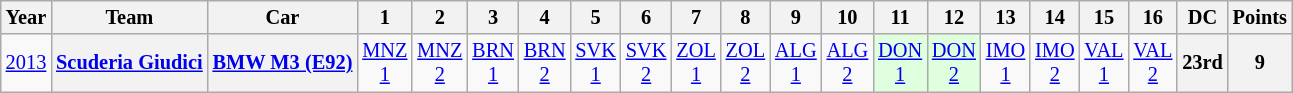<table class="wikitable" style="text-align:center; font-size:85%">
<tr>
<th>Year</th>
<th>Team</th>
<th>Car</th>
<th>1</th>
<th>2</th>
<th>3</th>
<th>4</th>
<th>5</th>
<th>6</th>
<th>7</th>
<th>8</th>
<th>9</th>
<th>10</th>
<th>11</th>
<th>12</th>
<th>13</th>
<th>14</th>
<th>15</th>
<th>16</th>
<th>DC</th>
<th>Points</th>
</tr>
<tr>
<td><a href='#'>2013</a></td>
<th nowrap><a href='#'>Scuderia Giudici</a></th>
<th nowrap><a href='#'>BMW M3 (E92)</a></th>
<td><a href='#'>MNZ<br>1</a></td>
<td><a href='#'>MNZ<br>2</a></td>
<td><a href='#'>BRN<br>1</a></td>
<td><a href='#'>BRN<br>2</a></td>
<td><a href='#'>SVK<br>1</a></td>
<td><a href='#'>SVK<br>2</a></td>
<td><a href='#'>ZOL<br>1</a></td>
<td><a href='#'>ZOL<br>2</a></td>
<td><a href='#'>ALG<br>1</a></td>
<td><a href='#'>ALG<br>2</a></td>
<td style="background:#DFFFDF;"><a href='#'>DON<br>1</a><br></td>
<td style="background:#DFFFDF;"><a href='#'>DON<br>2</a><br></td>
<td><a href='#'>IMO<br>1</a></td>
<td><a href='#'>IMO<br>2</a></td>
<td><a href='#'>VAL<br>1</a></td>
<td><a href='#'>VAL<br>2</a></td>
<th>23rd</th>
<th>9</th>
</tr>
</table>
